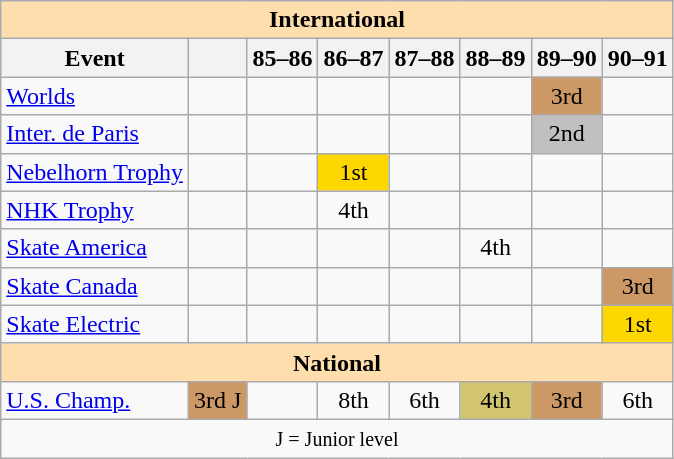<table class="wikitable" style="text-align:center">
<tr>
<th style="background-color: #ffdead; " colspan=8 align=center>International</th>
</tr>
<tr>
<th>Event</th>
<th></th>
<th>85–86</th>
<th>86–87</th>
<th>87–88</th>
<th>88–89</th>
<th>89–90</th>
<th>90–91</th>
</tr>
<tr>
<td align=left><a href='#'>Worlds</a></td>
<td></td>
<td></td>
<td></td>
<td></td>
<td></td>
<td bgcolor=cc9966>3rd</td>
<td></td>
</tr>
<tr>
<td align=left><a href='#'>Inter. de Paris</a></td>
<td></td>
<td></td>
<td></td>
<td></td>
<td></td>
<td bgcolor=silver>2nd</td>
<td></td>
</tr>
<tr>
<td align=left><a href='#'>Nebelhorn Trophy</a></td>
<td></td>
<td></td>
<td bgcolor=gold>1st</td>
<td></td>
<td></td>
<td></td>
<td></td>
</tr>
<tr>
<td align=left><a href='#'>NHK Trophy</a></td>
<td></td>
<td></td>
<td>4th</td>
<td></td>
<td></td>
<td></td>
<td></td>
</tr>
<tr>
<td align=left><a href='#'>Skate America</a></td>
<td></td>
<td></td>
<td></td>
<td></td>
<td>4th</td>
<td></td>
<td></td>
</tr>
<tr>
<td align=left><a href='#'>Skate Canada</a></td>
<td></td>
<td></td>
<td></td>
<td></td>
<td></td>
<td></td>
<td bgcolor=cc9966>3rd</td>
</tr>
<tr>
<td align=left><a href='#'>Skate Electric</a></td>
<td></td>
<td></td>
<td></td>
<td></td>
<td></td>
<td></td>
<td bgcolor=gold>1st</td>
</tr>
<tr>
<th style="background-color: #ffdead; " colspan=8 align=center>National</th>
</tr>
<tr>
<td align=left><a href='#'>U.S. Champ.</a></td>
<td bgcolor=cc9966>3rd J</td>
<td></td>
<td>8th</td>
<td>6th</td>
<td bgcolor=d1c571>4th</td>
<td bgcolor=cc9966>3rd</td>
<td>6th</td>
</tr>
<tr>
<td colspan=8 align=center><small> J = Junior level </small></td>
</tr>
</table>
